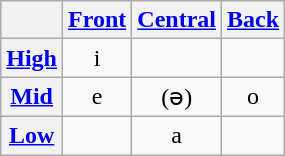<table class="wikitable" style="text-align:center">
<tr>
<th></th>
<th><a href='#'>Front</a></th>
<th><a href='#'>Central</a></th>
<th><a href='#'>Back</a></th>
</tr>
<tr>
<th><a href='#'>High</a></th>
<td>i</td>
<td></td>
<td></td>
</tr>
<tr>
<th><a href='#'>Mid</a></th>
<td>e</td>
<td>(ə)</td>
<td>o</td>
</tr>
<tr>
<th><a href='#'>Low</a></th>
<td></td>
<td>a</td>
<td></td>
</tr>
</table>
